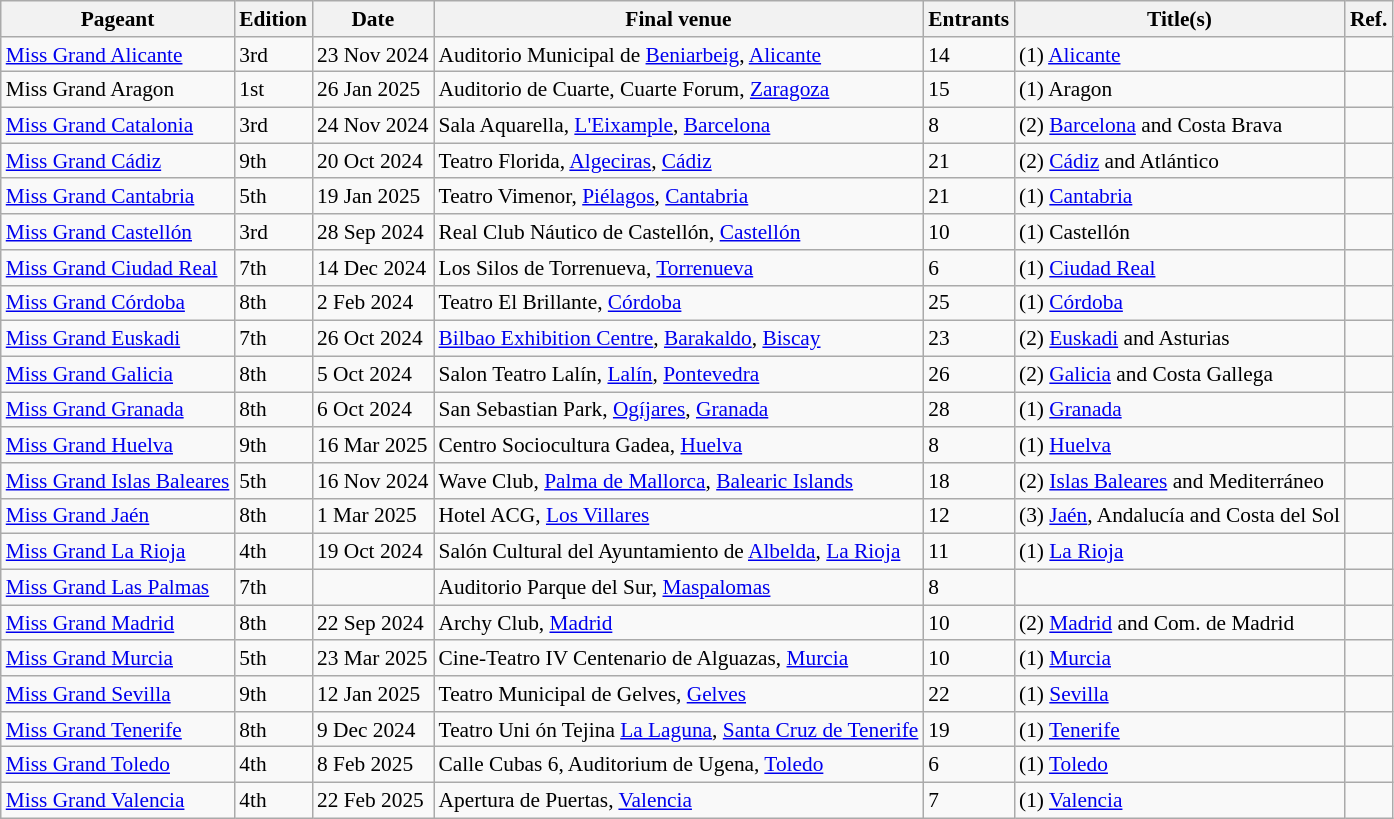<table class="wikitable defaultcenter col3left col4left col6left sticky-header" style="font-size: 89%;">
<tr>
<th>Pageant</th>
<th>Edition</th>
<th>Date</th>
<th>Final venue</th>
<th>Entrants</th>
<th>Title(s)</th>
<th>Ref.</th>
</tr>
<tr>
<td><a href='#'>Miss Grand Alicante</a></td>
<td>3rd</td>
<td>23 Nov 2024</td>
<td>Auditorio Municipal de <a href='#'>Beniarbeig</a>, <a href='#'>Alicante</a></td>
<td>14</td>
<td>(1) <a href='#'>Alicante</a></td>
<td></td>
</tr>
<tr>
<td>Miss Grand Aragon</td>
<td>1st</td>
<td>26 Jan 2025</td>
<td>Auditorio de Cuarte, Cuarte Forum, <a href='#'>Zaragoza</a></td>
<td>15</td>
<td>(1) Aragon</td>
<td></td>
</tr>
<tr>
<td><a href='#'>Miss Grand Catalonia</a></td>
<td>3rd</td>
<td>24 Nov 2024</td>
<td>Sala Aquarella, <a href='#'>L'Eixample</a>, <a href='#'>Barcelona</a></td>
<td>8</td>
<td>(2) <a href='#'>Barcelona</a> and Costa Brava</td>
<td></td>
</tr>
<tr>
<td><a href='#'>Miss Grand Cádiz</a></td>
<td>9th</td>
<td>20 Oct 2024</td>
<td>Teatro Florida, <a href='#'>Algeciras</a>, <a href='#'>Cádiz</a></td>
<td>21</td>
<td>(2) <a href='#'>Cádiz</a> and Atlántico</td>
<td></td>
</tr>
<tr>
<td><a href='#'>Miss Grand Cantabria</a></td>
<td>5th</td>
<td>19 Jan 2025</td>
<td>Teatro Vimenor, <a href='#'>Piélagos</a>, <a href='#'>Cantabria</a></td>
<td>21</td>
<td>(1) <a href='#'>Cantabria</a></td>
<td></td>
</tr>
<tr>
<td><a href='#'>Miss Grand Castellón</a></td>
<td>3rd</td>
<td>28 Sep 2024</td>
<td>Real Club Náutico de Castellón, <a href='#'>Castellón</a></td>
<td>10</td>
<td>(1) Castellón</td>
<td></td>
</tr>
<tr>
<td><a href='#'>Miss Grand Ciudad Real</a></td>
<td>7th</td>
<td>14 Dec 2024</td>
<td>Los Silos de Torrenueva, <a href='#'>Torrenueva</a></td>
<td>6</td>
<td>(1) <a href='#'>Ciudad Real</a></td>
<td></td>
</tr>
<tr>
<td><a href='#'>Miss Grand Córdoba</a></td>
<td>8th</td>
<td>2 Feb 2024</td>
<td>Teatro El Brillante, <a href='#'>Córdoba</a></td>
<td>25</td>
<td>(1) <a href='#'>Córdoba</a></td>
<td></td>
</tr>
<tr>
<td><a href='#'>Miss Grand Euskadi</a></td>
<td>7th</td>
<td>26 Oct 2024</td>
<td><a href='#'>Bilbao Exhibition Centre</a>, <a href='#'>Barakaldo</a>, <a href='#'>Biscay</a></td>
<td>23</td>
<td>(2) <a href='#'>Euskadi</a> and Asturias</td>
<td></td>
</tr>
<tr>
<td><a href='#'>Miss Grand Galicia</a></td>
<td>8th</td>
<td>5 Oct 2024</td>
<td>Salon Teatro Lalín, <a href='#'>Lalín</a>, <a href='#'>Pontevedra</a></td>
<td>26</td>
<td>(2) <a href='#'>Galicia</a> and Costa Gallega</td>
<td></td>
</tr>
<tr>
<td><a href='#'>Miss Grand Granada</a></td>
<td>8th</td>
<td>6 Oct 2024</td>
<td>San Sebastian Park, <a href='#'>Ogíjares</a>, <a href='#'>Granada</a></td>
<td>28</td>
<td>(1) <a href='#'>Granada</a></td>
<td></td>
</tr>
<tr>
<td><a href='#'>Miss Grand Huelva</a></td>
<td>9th</td>
<td>16 Mar 2025</td>
<td>Centro Sociocultura Gadea, <a href='#'>Huelva</a></td>
<td>8</td>
<td>(1) <a href='#'>Huelva</a></td>
<td></td>
</tr>
<tr>
<td><a href='#'>Miss Grand Islas Baleares</a></td>
<td>5th</td>
<td>16 Nov 2024</td>
<td>Wave Club, <a href='#'>Palma de Mallorca</a>, <a href='#'>Balearic Islands</a></td>
<td>18</td>
<td>(2) <a href='#'>Islas Baleares</a> and Mediterráneo</td>
<td></td>
</tr>
<tr>
<td><a href='#'>Miss Grand Jaén</a></td>
<td>8th</td>
<td>1 Mar 2025</td>
<td>Hotel ACG, <a href='#'>Los Villares</a></td>
<td>12</td>
<td>(3) <a href='#'>Jaén</a>, Andalucía and Costa del Sol</td>
<td></td>
</tr>
<tr>
<td><a href='#'>Miss Grand La Rioja</a></td>
<td>4th</td>
<td>19 Oct 2024</td>
<td>Salón Cultural del Ayuntamiento de <a href='#'>Albelda</a>, <a href='#'>La Rioja</a></td>
<td>11</td>
<td>(1) <a href='#'>La Rioja</a></td>
<td></td>
</tr>
<tr>
<td><a href='#'>Miss Grand Las Palmas</a></td>
<td>7th</td>
<td></td>
<td>Auditorio Parque del Sur, <a href='#'>Maspalomas</a></td>
<td>8</td>
<td></td>
<td></td>
</tr>
<tr>
<td><a href='#'>Miss Grand Madrid</a></td>
<td>8th</td>
<td>22 Sep 2024</td>
<td>Archy Club, <a href='#'>Madrid</a></td>
<td>10</td>
<td>(2) <a href='#'>Madrid</a> and Com. de Madrid</td>
<td></td>
</tr>
<tr>
<td><a href='#'>Miss Grand Murcia</a></td>
<td>5th</td>
<td>23 Mar 2025</td>
<td>Cine-Teatro IV Centenario de Alguazas, <a href='#'>Murcia</a></td>
<td>10</td>
<td>(1) <a href='#'>Murcia</a></td>
<td></td>
</tr>
<tr>
<td><a href='#'>Miss Grand Sevilla</a></td>
<td>9th</td>
<td>12 Jan 2025</td>
<td>Teatro Municipal de Gelves, <a href='#'>Gelves</a></td>
<td>22</td>
<td>(1) <a href='#'>Sevilla</a></td>
<td></td>
</tr>
<tr>
<td><a href='#'>Miss Grand Tenerife</a></td>
<td>8th</td>
<td>9 Dec 2024</td>
<td>Teatro Uni ón Tejina <a href='#'>La Laguna</a>, <a href='#'>Santa Cruz de Tenerife</a></td>
<td>19</td>
<td>(1) <a href='#'>Tenerife</a></td>
<td></td>
</tr>
<tr>
<td><a href='#'>Miss Grand Toledo</a></td>
<td>4th</td>
<td>8 Feb 2025</td>
<td>Calle Cubas 6, Auditorium de Ugena, <a href='#'>Toledo</a></td>
<td>6</td>
<td>(1) <a href='#'>Toledo</a></td>
<td></td>
</tr>
<tr>
<td><a href='#'>Miss Grand Valencia</a></td>
<td>4th</td>
<td>22 Feb 2025</td>
<td>Apertura de Puertas, <a href='#'>Valencia</a></td>
<td>7</td>
<td>(1) <a href='#'>Valencia</a></td>
<td></td>
</tr>
</table>
